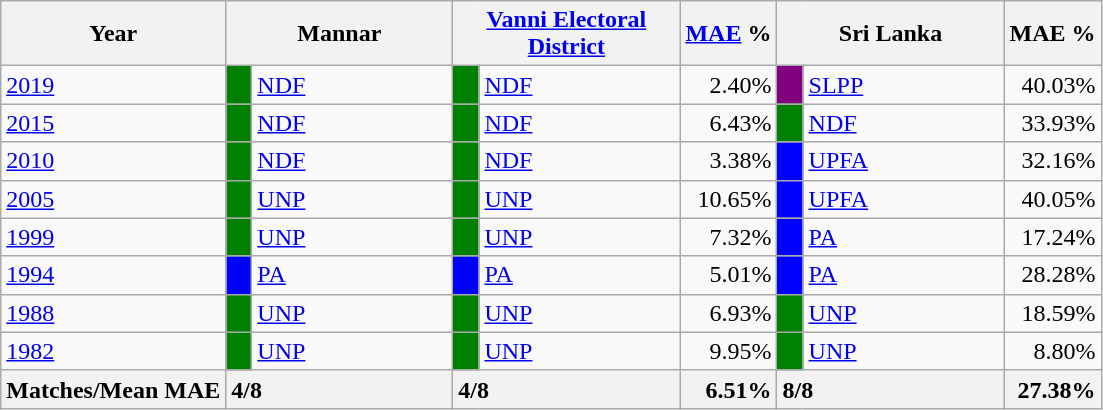<table class="wikitable">
<tr>
<th>Year</th>
<th colspan="2" width="144px">Mannar</th>
<th colspan="2" width="144px"><a href='#'>Vanni Electoral District</a></th>
<th><a href='#'>MAE</a> %</th>
<th colspan="2" width="144px">Sri Lanka</th>
<th>MAE %</th>
</tr>
<tr>
<td><a href='#'>2019</a></td>
<td style="background-color:green;" width="10px"></td>
<td style="text-align:left;"><a href='#'>NDF</a></td>
<td style="background-color:green;" width="10px"></td>
<td style="text-align:left;"><a href='#'>NDF</a></td>
<td style="text-align:right;">2.40%</td>
<td style="background-color:purple;" width="10px"></td>
<td style="text-align:left;"><a href='#'>SLPP</a></td>
<td style="text-align:right;">40.03%</td>
</tr>
<tr>
<td><a href='#'>2015</a></td>
<td style="background-color:green;" width="10px"></td>
<td style="text-align:left;"><a href='#'>NDF</a></td>
<td style="background-color:green;" width="10px"></td>
<td style="text-align:left;"><a href='#'>NDF</a></td>
<td style="text-align:right;">6.43%</td>
<td style="background-color:green;" width="10px"></td>
<td style="text-align:left;"><a href='#'>NDF</a></td>
<td style="text-align:right;">33.93%</td>
</tr>
<tr>
<td><a href='#'>2010</a></td>
<td style="background-color:green;" width="10px"></td>
<td style="text-align:left;"><a href='#'>NDF</a></td>
<td style="background-color:green;" width="10px"></td>
<td style="text-align:left;"><a href='#'>NDF</a></td>
<td style="text-align:right;">3.38%</td>
<td style="background-color:blue;" width="10px"></td>
<td style="text-align:left;"><a href='#'>UPFA</a></td>
<td style="text-align:right;">32.16%</td>
</tr>
<tr>
<td><a href='#'>2005</a></td>
<td style="background-color:green;" width="10px"></td>
<td style="text-align:left;"><a href='#'>UNP</a></td>
<td style="background-color:green;" width="10px"></td>
<td style="text-align:left;"><a href='#'>UNP</a></td>
<td style="text-align:right;">10.65%</td>
<td style="background-color:blue;" width="10px"></td>
<td style="text-align:left;"><a href='#'>UPFA</a></td>
<td style="text-align:right;">40.05%</td>
</tr>
<tr>
<td><a href='#'>1999</a></td>
<td style="background-color:green;" width="10px"></td>
<td style="text-align:left;"><a href='#'>UNP</a></td>
<td style="background-color:green;" width="10px"></td>
<td style="text-align:left;"><a href='#'>UNP</a></td>
<td style="text-align:right;">7.32%</td>
<td style="background-color:blue;" width="10px"></td>
<td style="text-align:left;"><a href='#'>PA</a></td>
<td style="text-align:right;">17.24%</td>
</tr>
<tr>
<td><a href='#'>1994</a></td>
<td style="background-color:blue;" width="10px"></td>
<td style="text-align:left;"><a href='#'>PA</a></td>
<td style="background-color:blue;" width="10px"></td>
<td style="text-align:left;"><a href='#'>PA</a></td>
<td style="text-align:right;">5.01%</td>
<td style="background-color:blue;" width="10px"></td>
<td style="text-align:left;"><a href='#'>PA</a></td>
<td style="text-align:right;">28.28%</td>
</tr>
<tr>
<td><a href='#'>1988</a></td>
<td style="background-color:green;" width="10px"></td>
<td style="text-align:left;"><a href='#'>UNP</a></td>
<td style="background-color:green;" width="10px"></td>
<td style="text-align:left;"><a href='#'>UNP</a></td>
<td style="text-align:right;">6.93%</td>
<td style="background-color:green;" width="10px"></td>
<td style="text-align:left;"><a href='#'>UNP</a></td>
<td style="text-align:right;">18.59%</td>
</tr>
<tr>
<td><a href='#'>1982</a></td>
<td style="background-color:green;" width="10px"></td>
<td style="text-align:left;"><a href='#'>UNP</a></td>
<td style="background-color:green;" width="10px"></td>
<td style="text-align:left;"><a href='#'>UNP</a></td>
<td style="text-align:right;">9.95%</td>
<td style="background-color:green;" width="10px"></td>
<td style="text-align:left;"><a href='#'>UNP</a></td>
<td style="text-align:right;">8.80%</td>
</tr>
<tr>
<th>Matches/Mean MAE</th>
<th style="text-align:left;"colspan="2" width="144px">4/8</th>
<th style="text-align:left;"colspan="2" width="144px">4/8</th>
<th style="text-align:right;">6.51%</th>
<th style="text-align:left;"colspan="2" width="144px">8/8</th>
<th style="text-align:right;">27.38%</th>
</tr>
</table>
